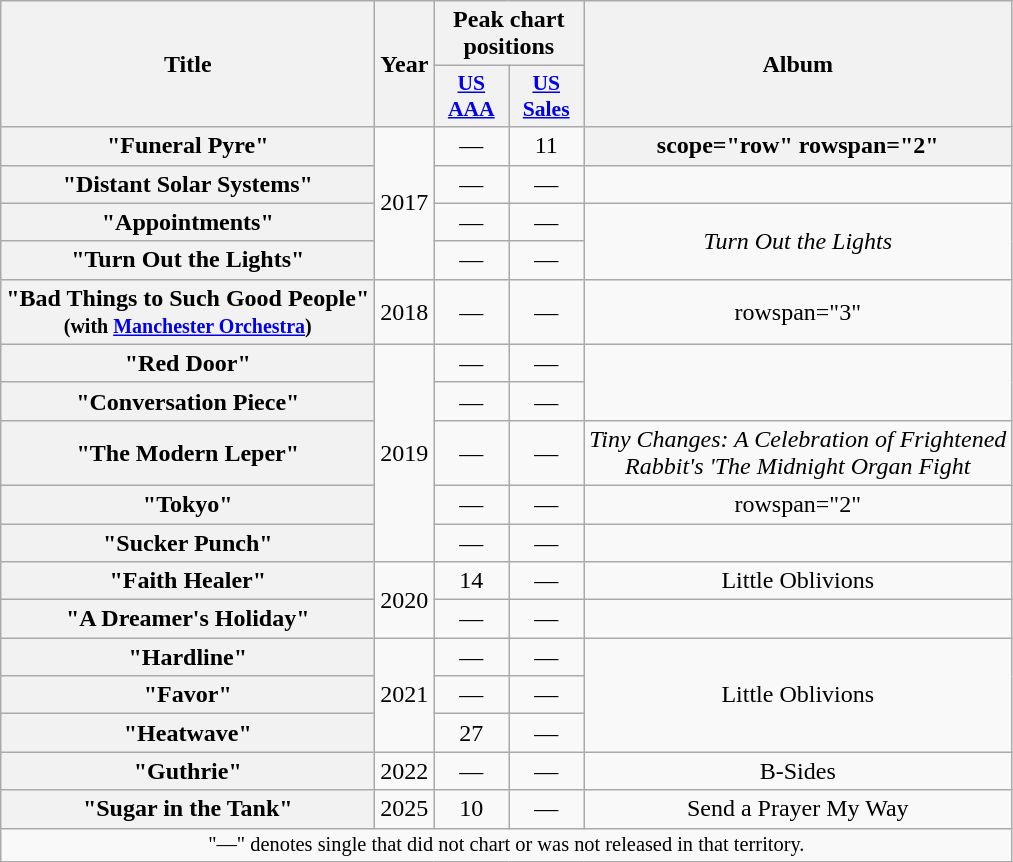<table class="wikitable plainrowheaders" style="text-align:center;">
<tr>
<th rowspan="2">Title</th>
<th rowspan="2">Year</th>
<th colspan="2">Peak chart positions</th>
<th rowspan="2">Album</th>
</tr>
<tr>
<th scope="col" style="width:3em;font-size:90%;"><a href='#'>US<br>AAA</a><br></th>
<th scope="col" style="width:3em;font-size:90%;"><a href='#'>US<br>Sales</a><br></th>
</tr>
<tr>
<th scope="row">"Funeral Pyre"</th>
<td rowspan="4">2017</td>
<td>—</td>
<td>11</td>
<th>scope="row" rowspan="2" </th>
</tr>
<tr>
<th scope="row">"Distant Solar Systems"</th>
<td>—</td>
<td>—</td>
</tr>
<tr>
<th scope="row">"Appointments"</th>
<td>—</td>
<td>—</td>
<td rowspan="2"><em>Turn Out the Lights</em></td>
</tr>
<tr>
<th scope="row">"Turn Out the Lights"</th>
<td>—</td>
<td>—</td>
</tr>
<tr>
<th scope="row">"Bad Things to Such Good People"<br><small>(with <a href='#'>Manchester Orchestra</a>)</small></th>
<td>2018</td>
<td>—</td>
<td>—</td>
<td>rowspan="3" </td>
</tr>
<tr>
<th scope="row">"Red Door"</th>
<td rowspan="5">2019</td>
<td>—</td>
<td>—</td>
</tr>
<tr>
<th scope="row">"Conversation Piece"</th>
<td>—</td>
<td>—</td>
</tr>
<tr>
<th scope="row">"The Modern Leper"</th>
<td>—</td>
<td>—</td>
<td><em>Tiny Changes: A Celebration of Frightened<br>Rabbit's 'The Midnight Organ Fight<strong></td>
</tr>
<tr>
<th scope="row">"Tokyo"</th>
<td>—</td>
<td>—</td>
<td>rowspan="2" </td>
</tr>
<tr>
<th scope="row">"Sucker Punch"</th>
<td>—</td>
<td>—</td>
</tr>
<tr>
<th scope="row">"Faith Healer"</th>
<td rowspan="2">2020</td>
<td>14</td>
<td>—</td>
<td></em>Little Oblivions<em></td>
</tr>
<tr>
<th scope="row">"A Dreamer's Holiday"<br></th>
<td>—</td>
<td>—</td>
<td></td>
</tr>
<tr>
<th scope="row">"Hardline"</th>
<td rowspan="3">2021</td>
<td>—</td>
<td>—</td>
<td rowspan="3"></em>Little Oblivions<em></td>
</tr>
<tr>
<th scope="row">"Favor"</th>
<td>—</td>
<td>—</td>
</tr>
<tr>
<th scope="row">"Heatwave"</th>
<td>27</td>
<td>—</td>
</tr>
<tr>
<th scope="row">"Guthrie"</th>
<td>2022</td>
<td>—</td>
<td>—</td>
<td></em>B-Sides<em></td>
</tr>
<tr>
<th scope="row">"Sugar in the Tank" </th>
<td>2025</td>
<td>10</td>
<td>—</td>
<td></em>Send a Prayer My Way<em></td>
</tr>
<tr>
<td colspan="5" style="font-size:85%">"—" denotes single that did not chart or was not released in that territory.</td>
</tr>
</table>
